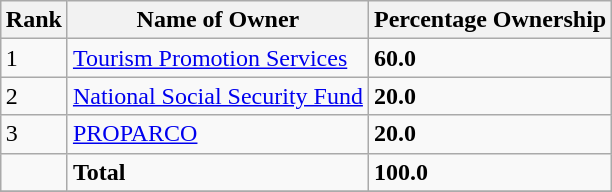<table class="wikitable sortable" style="margin-left:auto;margin-right:auto">
<tr>
<th style="width:2em;">Rank</th>
<th>Name of Owner</th>
<th>Percentage Ownership</th>
</tr>
<tr>
<td>1</td>
<td><a href='#'>Tourism Promotion Services</a></td>
<td><strong>60.0</strong></td>
</tr>
<tr>
<td>2</td>
<td><a href='#'>National Social Security Fund</a></td>
<td><strong>20.0</strong></td>
</tr>
<tr>
<td>3</td>
<td><a href='#'>PROPARCO</a></td>
<td><strong>20.0</strong></td>
</tr>
<tr>
<td></td>
<td><strong>Total</strong></td>
<td><strong>100.0</strong></td>
</tr>
<tr>
</tr>
</table>
